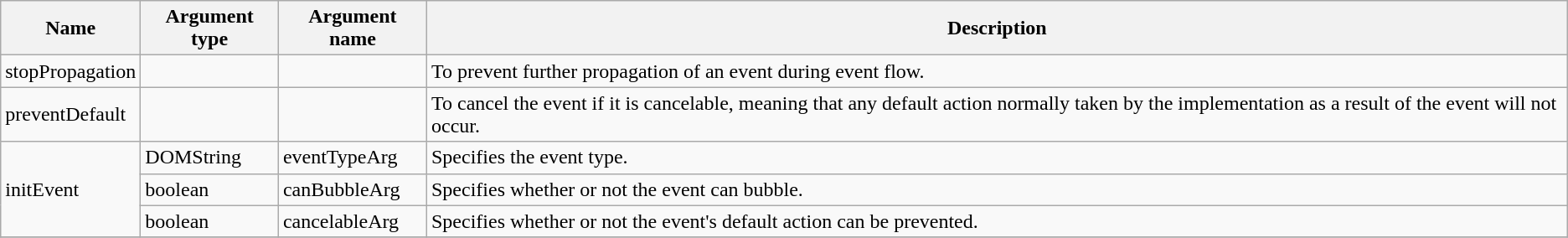<table class="wikitable">
<tr>
<th>Name</th>
<th>Argument type</th>
<th>Argument name</th>
<th>Description</th>
</tr>
<tr>
<td>stopPropagation</td>
<td></td>
<td></td>
<td>To prevent further propagation of an event during event flow.</td>
</tr>
<tr>
<td>preventDefault</td>
<td></td>
<td></td>
<td>To cancel the event if it is cancelable, meaning that any default action normally taken by the implementation as a result of the event will not occur.</td>
</tr>
<tr>
<td rowspan=3>initEvent</td>
<td>DOMString</td>
<td>eventTypeArg</td>
<td>Specifies the event type.</td>
</tr>
<tr>
<td>boolean</td>
<td>canBubbleArg</td>
<td>Specifies whether or not the event can bubble.</td>
</tr>
<tr>
<td>boolean</td>
<td>cancelableArg</td>
<td>Specifies whether or not the event's default action can be prevented.</td>
</tr>
<tr>
</tr>
</table>
